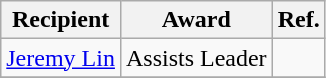<table class="wikitable">
<tr>
<th>Recipient</th>
<th>Award</th>
<th>Ref.</th>
</tr>
<tr>
<td><a href='#'>Jeremy Lin</a></td>
<td>Assists Leader</td>
<td></td>
</tr>
<tr>
</tr>
</table>
